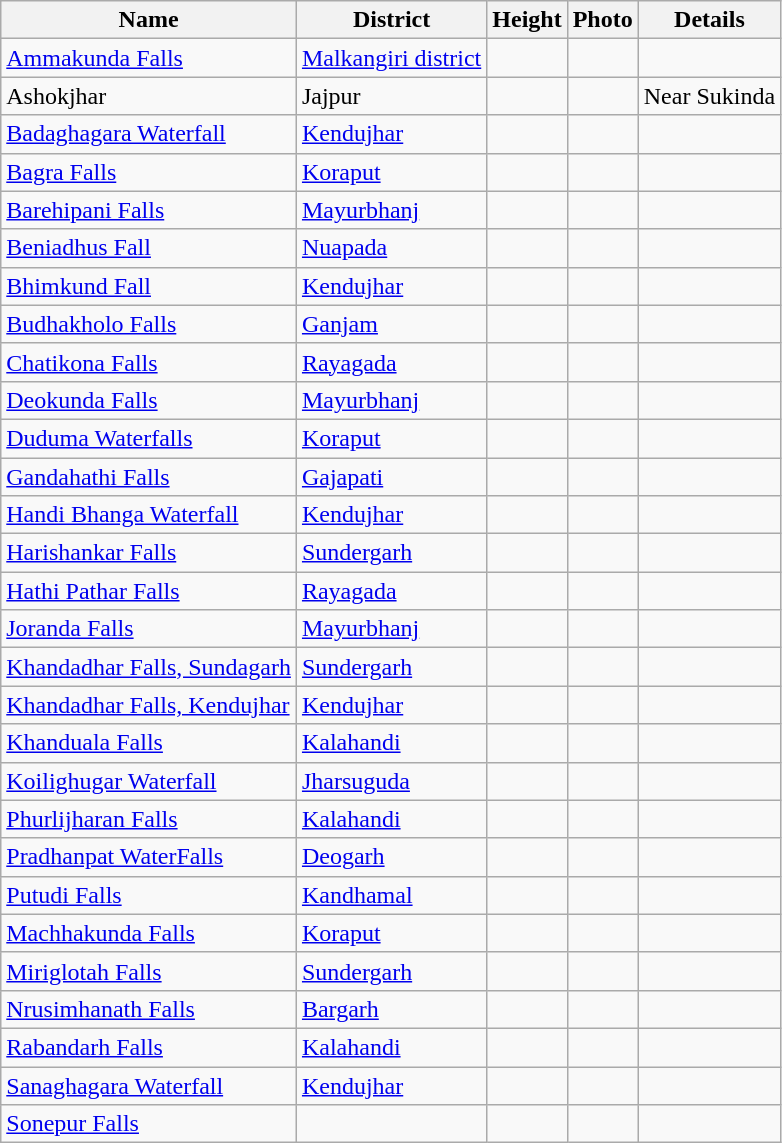<table class="wikitable sortable">
<tr>
<th>Name</th>
<th>District</th>
<th>Height</th>
<th class="unsortable">Photo</th>
<th>Details</th>
</tr>
<tr>
<td><a href='#'>Ammakunda Falls</a></td>
<td><a href='#'>Malkangiri district</a></td>
<td></td>
<td></td>
<td></td>
</tr>
<tr>
<td>Ashokjhar</td>
<td>Jajpur</td>
<td></td>
<td></td>
<td>Near Sukinda</td>
</tr>
<tr>
<td><a href='#'>Badaghagara Waterfall</a></td>
<td><a href='#'>Kendujhar</a></td>
<td></td>
<td></td>
<td></td>
</tr>
<tr>
<td><a href='#'>Bagra Falls</a></td>
<td><a href='#'>Koraput</a></td>
<td></td>
<td></td>
<td></td>
</tr>
<tr>
<td><a href='#'>Barehipani Falls</a></td>
<td><a href='#'>Mayurbhanj</a></td>
<td></td>
<td></td>
<td></td>
</tr>
<tr>
<td><a href='#'>Beniadhus Fall</a></td>
<td><a href='#'>Nuapada</a></td>
<td></td>
<td></td>
<td></td>
</tr>
<tr>
<td><a href='#'>Bhimkund Fall</a></td>
<td><a href='#'>Kendujhar</a></td>
<td></td>
<td></td>
<td></td>
</tr>
<tr>
<td><a href='#'>Budhakholo Falls</a></td>
<td><a href='#'>Ganjam</a></td>
<td></td>
<td></td>
<td></td>
</tr>
<tr>
<td><a href='#'>Chatikona Falls</a></td>
<td><a href='#'>Rayagada</a></td>
<td></td>
<td></td>
<td></td>
</tr>
<tr>
<td><a href='#'>Deokunda Falls</a></td>
<td><a href='#'>Mayurbhanj</a></td>
<td></td>
<td></td>
<td></td>
</tr>
<tr>
<td><a href='#'>Duduma Waterfalls</a></td>
<td><a href='#'>Koraput</a></td>
<td></td>
<td></td>
<td></td>
</tr>
<tr>
<td><a href='#'>Gandahathi Falls</a></td>
<td><a href='#'>Gajapati</a></td>
<td></td>
<td></td>
<td></td>
</tr>
<tr>
<td><a href='#'>Handi Bhanga Waterfall</a></td>
<td><a href='#'>Kendujhar</a></td>
<td></td>
<td></td>
<td></td>
</tr>
<tr>
<td><a href='#'>Harishankar Falls</a></td>
<td><a href='#'>Sundergarh</a></td>
<td></td>
<td></td>
<td></td>
</tr>
<tr>
<td><a href='#'>Hathi Pathar Falls</a></td>
<td><a href='#'>Rayagada</a></td>
<td></td>
<td></td>
<td></td>
</tr>
<tr>
<td><a href='#'>Joranda Falls</a></td>
<td><a href='#'>Mayurbhanj</a></td>
<td></td>
<td></td>
<td></td>
</tr>
<tr>
<td><a href='#'>Khandadhar Falls, Sundagarh</a></td>
<td><a href='#'>Sundergarh</a></td>
<td></td>
<td></td>
<td></td>
</tr>
<tr>
<td><a href='#'>Khandadhar Falls, Kendujhar</a></td>
<td><a href='#'>Kendujhar</a></td>
<td></td>
<td></td>
<td></td>
</tr>
<tr>
<td><a href='#'>Khanduala Falls</a></td>
<td><a href='#'>Kalahandi</a></td>
<td></td>
<td></td>
<td></td>
</tr>
<tr>
<td><a href='#'>Koilighugar Waterfall</a></td>
<td><a href='#'>Jharsuguda</a></td>
<td></td>
<td></td>
<td></td>
</tr>
<tr>
<td><a href='#'>Phurlijharan Falls</a></td>
<td><a href='#'>Kalahandi</a></td>
<td></td>
<td></td>
<td></td>
</tr>
<tr>
<td><a href='#'>Pradhanpat WaterFalls</a></td>
<td><a href='#'>Deogarh</a></td>
<td></td>
<td></td>
<td></td>
</tr>
<tr>
<td><a href='#'>Putudi Falls</a></td>
<td><a href='#'>Kandhamal</a></td>
<td></td>
<td></td>
<td></td>
</tr>
<tr>
<td><a href='#'>Machhakunda Falls</a></td>
<td><a href='#'>Koraput</a></td>
<td></td>
<td></td>
<td></td>
</tr>
<tr>
<td><a href='#'>Miriglotah Falls</a></td>
<td><a href='#'>Sundergarh</a></td>
<td></td>
<td></td>
<td></td>
</tr>
<tr>
<td><a href='#'>Nrusimhanath Falls</a></td>
<td><a href='#'>Bargarh</a></td>
<td></td>
<td></td>
<td></td>
</tr>
<tr>
<td><a href='#'>Rabandarh Falls</a></td>
<td><a href='#'>Kalahandi</a></td>
<td></td>
<td></td>
<td></td>
</tr>
<tr>
<td><a href='#'>Sanaghagara Waterfall</a></td>
<td><a href='#'>Kendujhar</a></td>
<td></td>
<td></td>
<td></td>
</tr>
<tr>
<td><a href='#'>Sonepur Falls</a></td>
<td></td>
<td></td>
<td></td>
<td></td>
</tr>
</table>
